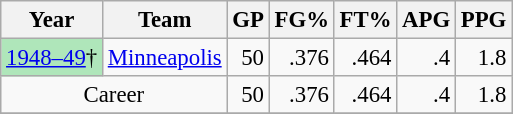<table class="wikitable sortable" style="font-size:95%; text-align:right;">
<tr>
<th>Year</th>
<th>Team</th>
<th>GP</th>
<th>FG%</th>
<th>FT%</th>
<th>APG</th>
<th>PPG</th>
</tr>
<tr>
<td style="text-align:left; background:#afe6ba;"><a href='#'>1948–49</a>†</td>
<td style="text-align:left;"><a href='#'>Minneapolis</a></td>
<td>50</td>
<td>.376</td>
<td>.464</td>
<td>.4</td>
<td>1.8</td>
</tr>
<tr>
<td style="text-align:center;" colspan="2">Career</td>
<td>50</td>
<td>.376</td>
<td>.464</td>
<td>.4</td>
<td>1.8</td>
</tr>
<tr>
</tr>
</table>
